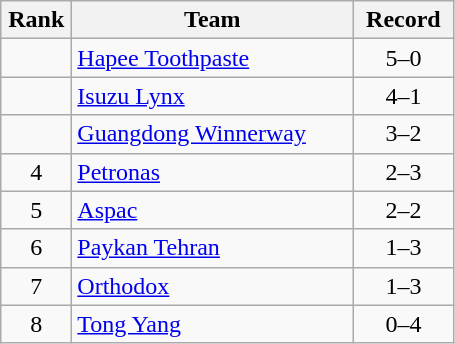<table class="wikitable" style="text-align: center;">
<tr>
<th width=40>Rank</th>
<th width=180>Team</th>
<th width=60>Record</th>
</tr>
<tr>
<td></td>
<td align=left> <a href='#'>Hapee Toothpaste</a></td>
<td>5–0</td>
</tr>
<tr>
<td></td>
<td align=left> <a href='#'>Isuzu Lynx</a></td>
<td>4–1</td>
</tr>
<tr>
<td></td>
<td align=left> <a href='#'>Guangdong Winnerway</a></td>
<td>3–2</td>
</tr>
<tr>
<td>4</td>
<td align=left> <a href='#'>Petronas</a></td>
<td>2–3</td>
</tr>
<tr>
<td>5</td>
<td align=left> <a href='#'>Aspac</a></td>
<td>2–2</td>
</tr>
<tr>
<td>6</td>
<td align=left> <a href='#'>Paykan Tehran</a></td>
<td>1–3</td>
</tr>
<tr>
<td>7</td>
<td align=left> <a href='#'>Orthodox</a></td>
<td>1–3</td>
</tr>
<tr>
<td>8</td>
<td align=left> <a href='#'>Tong Yang</a></td>
<td>0–4</td>
</tr>
</table>
